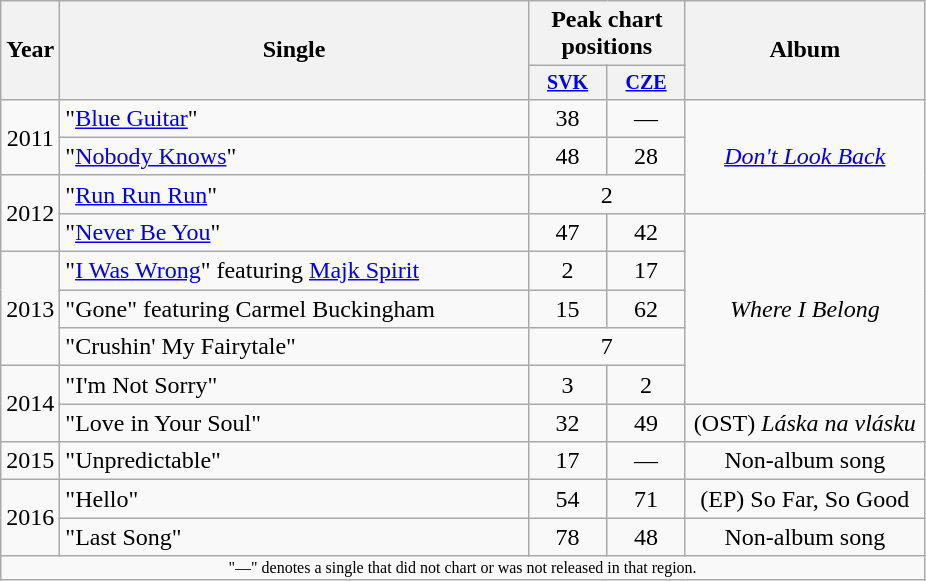<table class=wikitable style=text-align:center>
<tr>
<th rowspan=2 width=5>Year</th>
<th rowspan=2 width=305>Single</th>
<th colspan=2 width=92>Peak chart positions</th>
<th rowspan=2 width=152>Album</th>
</tr>
<tr style="font-size:smaller;">
<th width=46><a href='#'>SVK</a><br></th>
<th width=46><a href='#'>CZE</a><br></th>
</tr>
<tr>
<td rowspan=2>2011</td>
<td align=left>"<a href='#'>Blue Guitar</a>"</td>
<td>38</td>
<td>—</td>
<td rowspan=3><em><a href='#'>Don't Look Back</a></em></td>
</tr>
<tr>
<td align=left>"<a href='#'>Nobody Knows</a>"</td>
<td>48</td>
<td>28</td>
</tr>
<tr>
<td rowspan=2>2012</td>
<td align=left>"<a href='#'>Run Run Run</a>"</td>
<td colspan=2>2</td>
</tr>
<tr>
<td align=left>"<a href='#'>Never Be You</a>"</td>
<td>47</td>
<td>42</td>
<td rowspan=5><em>Where I Belong</em></td>
</tr>
<tr>
<td rowspan=3>2013</td>
<td align=left>"<a href='#'>I Was Wrong</a>" featuring <a href='#'>Majk Spirit</a></td>
<td>2</td>
<td>17</td>
</tr>
<tr>
<td align=left>"Gone" featuring Carmel Buckingham</td>
<td>15</td>
<td>62</td>
</tr>
<tr>
<td align=left>"Crushin' My Fairytale"</td>
<td colspan=2>7</td>
</tr>
<tr>
<td rowspan=2>2014</td>
<td align=left>"I'm Not Sorry"</td>
<td>3</td>
<td>2</td>
</tr>
<tr>
<td align=left>"Love in Your Soul"</td>
<td>32</td>
<td>49</td>
<td>(OST) <em>Láska na vlásku</em></td>
</tr>
<tr>
<td>2015</td>
<td align=left>"Unpredictable"</td>
<td>17</td>
<td>—</td>
<td>Non-album song</td>
</tr>
<tr>
<td rowspan=2>2016</td>
<td align=left>"Hello"</td>
<td>54</td>
<td>71</td>
<td>(EP) So Far, So Good</td>
</tr>
<tr>
<td align=left>"Last Song"</td>
<td>78</td>
<td>48</td>
<td>Non-album song</td>
</tr>
<tr>
<td colspan=5 style=font-size:8pt>"—" denotes a single that did not chart or was not released in that region.</td>
</tr>
</table>
